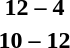<table style="text-align:center">
<tr>
<th width=200></th>
<th width=100></th>
<th width=200></th>
</tr>
<tr>
<td align=right></td>
<td><strong>12 – 4</strong></td>
<td align=left></td>
</tr>
<tr>
<td align=right></td>
<td><strong>10 – 12</strong></td>
<td align=left></td>
</tr>
</table>
